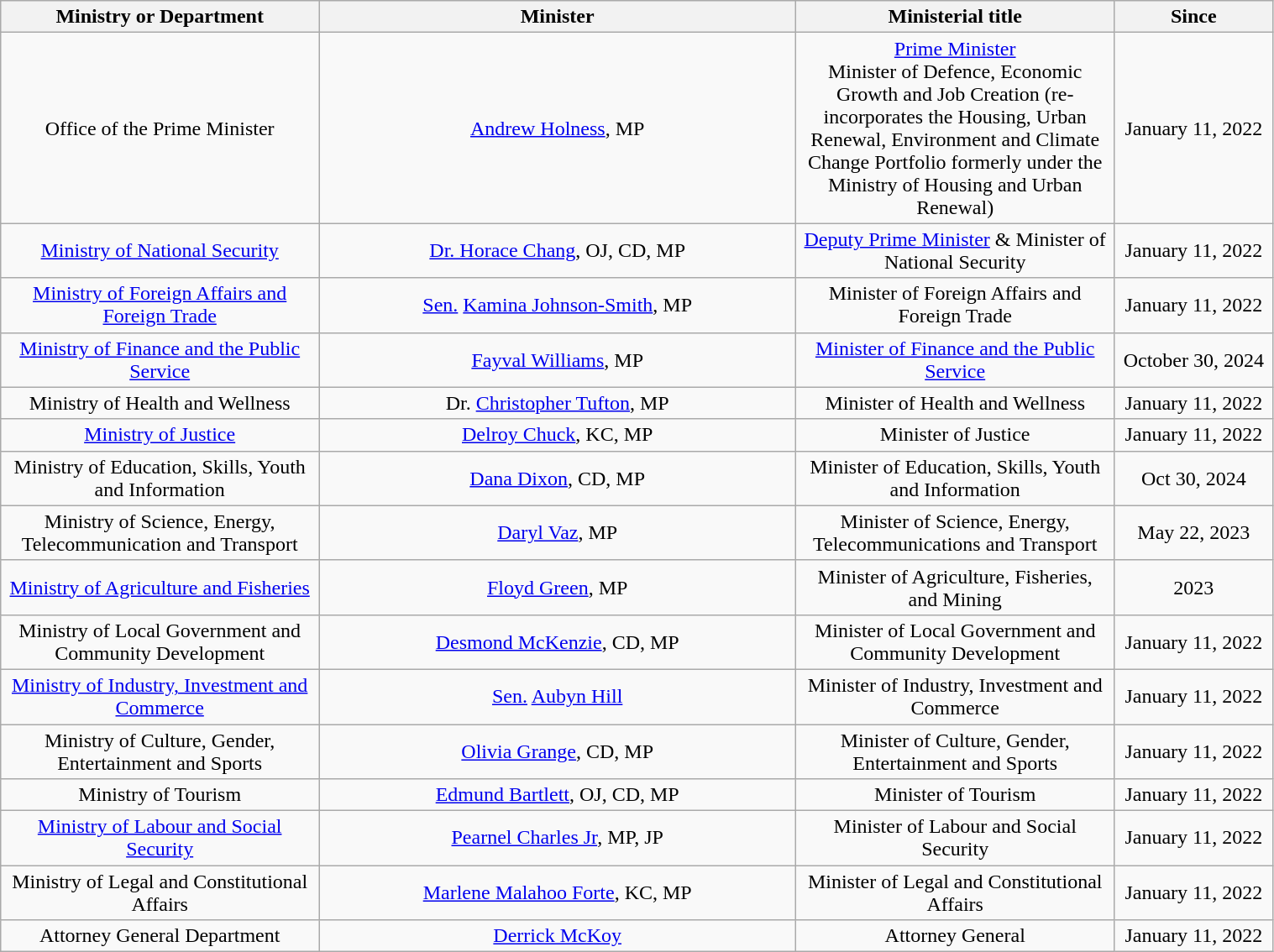<table class="wikitable sortable"  style="width:80%; text-align:center;">
<tr>
<th style="width:20%;"><strong>Ministry or Department</strong></th>
<th style="width:30%;"><strong>Minister</strong></th>
<th style="width:20%;"><strong>Ministerial title</strong></th>
<th style="width:10%;"><strong>Since</strong></th>
</tr>
<tr>
<td>Office of the Prime Minister</td>
<td><a href='#'>Andrew Holness</a>, MP</td>
<td><a href='#'>Prime Minister</a><br>Minister of Defence, Economic Growth and Job Creation (re-incorporates the Housing, Urban Renewal, Environment and Climate Change Portfolio formerly under the Ministry of Housing and Urban Renewal)</td>
<td>January 11, 2022</td>
</tr>
<tr>
<td><a href='#'>Ministry of National Security</a></td>
<td><a href='#'>Dr. Horace Chang</a>, OJ, CD, MP</td>
<td><a href='#'>Deputy Prime Minister</a> & Minister of National Security</td>
<td>January 11, 2022</td>
</tr>
<tr>
<td><a href='#'>Ministry of Foreign Affairs and Foreign Trade</a></td>
<td><a href='#'>Sen.</a> <a href='#'>Kamina Johnson-Smith</a>, MP</td>
<td>Minister of  Foreign Affairs and Foreign Trade</td>
<td>January 11, 2022</td>
</tr>
<tr>
<td><a href='#'>Ministry of Finance and the Public Service</a></td>
<td><a href='#'>Fayval Williams</a>, MP</td>
<td><a href='#'>Minister of Finance and the Public Service</a></td>
<td>October 30, 2024</td>
</tr>
<tr>
<td>Ministry of Health and Wellness</td>
<td>Dr. <a href='#'>Christopher Tufton</a>, MP</td>
<td>Minister of Health and Wellness</td>
<td>January 11, 2022</td>
</tr>
<tr>
<td><a href='#'>Ministry of Justice</a></td>
<td><a href='#'>Delroy Chuck</a>, KC, MP</td>
<td>Minister of Justice</td>
<td>January 11, 2022</td>
</tr>
<tr>
<td>Ministry of Education, Skills, Youth and Information</td>
<td><a href='#'>Dana Dixon</a>, CD, MP</td>
<td>Minister of Education, Skills, Youth and Information</td>
<td>Oct 30, 2024</td>
</tr>
<tr>
<td>Ministry of Science, Energy, Telecommunication and Transport</td>
<td><a href='#'>Daryl Vaz</a>, MP</td>
<td>Minister of Science, Energy, Telecommunications and Transport</td>
<td>May 22, 2023</td>
</tr>
<tr>
<td><a href='#'>Ministry of Agriculture and Fisheries</a></td>
<td><a href='#'>Floyd Green</a>, MP</td>
<td>Minister of Agriculture, Fisheries, and Mining</td>
<td>2023</td>
</tr>
<tr>
<td>Ministry of Local Government and Community Development</td>
<td><a href='#'>Desmond McKenzie</a>, CD, MP</td>
<td>Minister of Local Government and Community Development</td>
<td>January 11, 2022</td>
</tr>
<tr>
<td><a href='#'>Ministry of Industry, Investment and Commerce</a></td>
<td><a href='#'>Sen.</a> <a href='#'>Aubyn Hill</a></td>
<td>Minister of Industry, Investment and Commerce</td>
<td>January 11, 2022</td>
</tr>
<tr>
<td>Ministry of Culture, Gender, Entertainment and Sports</td>
<td><a href='#'>Olivia Grange</a>, CD, MP</td>
<td>Minister of Culture, Gender, Entertainment and Sports</td>
<td>January 11, 2022</td>
</tr>
<tr>
<td>Ministry of Tourism</td>
<td><a href='#'>Edmund Bartlett</a>, OJ, CD, MP</td>
<td>Minister of Tourism</td>
<td>January 11, 2022</td>
</tr>
<tr>
<td><a href='#'>Ministry of Labour and Social Security</a></td>
<td><a href='#'>Pearnel Charles Jr</a>, MP, JP</td>
<td>Minister of Labour and Social Security</td>
<td>January 11, 2022</td>
</tr>
<tr>
<td>Ministry of Legal and Constitutional Affairs</td>
<td><a href='#'>Marlene Malahoo Forte</a>, KC, MP</td>
<td>Minister of Legal and Constitutional Affairs</td>
<td>January 11, 2022</td>
</tr>
<tr>
<td>Attorney General Department</td>
<td><a href='#'>Derrick McKoy</a></td>
<td>Attorney General</td>
<td>January 11, 2022</td>
</tr>
</table>
